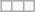<table class="wikitable" style="float:right;">
<tr style="text-align: center">
<td></td>
<td></td>
<td></td>
</tr>
</table>
